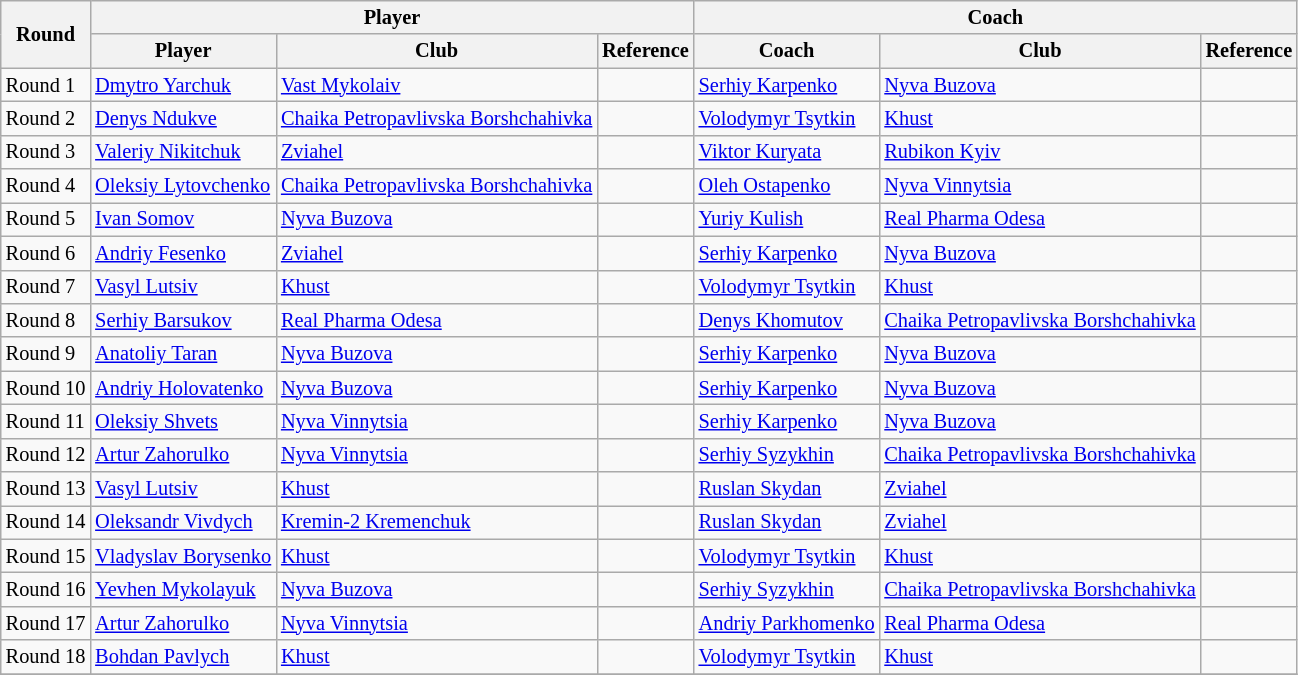<table class="wikitable collapsible autocollapse" style="text-align:left; font-size:85%">
<tr>
<th rowspan="2">Round</th>
<th colspan="3">Player</th>
<th colspan="3">Coach</th>
</tr>
<tr>
<th>Player</th>
<th>Club</th>
<th>Reference</th>
<th>Coach</th>
<th>Club</th>
<th>Reference</th>
</tr>
<tr>
<td>Round 1</td>
<td> <a href='#'>Dmytro Yarchuk</a></td>
<td><a href='#'>Vast Mykolaiv</a></td>
<td align=center></td>
<td> <a href='#'>Serhiy Karpenko</a></td>
<td><a href='#'>Nyva Buzova</a></td>
<td align=center></td>
</tr>
<tr>
<td>Round 2</td>
<td> <a href='#'>Denys Ndukve</a></td>
<td><a href='#'>Chaika Petropavlivska Borshchahivka</a></td>
<td align=center></td>
<td> <a href='#'>Volodymyr Tsytkin</a></td>
<td><a href='#'>Khust</a></td>
<td align=center></td>
</tr>
<tr>
<td>Round 3</td>
<td> <a href='#'>Valeriy Nikitchuk</a></td>
<td><a href='#'>Zviahel</a></td>
<td align=center></td>
<td> <a href='#'>Viktor Kuryata</a></td>
<td><a href='#'>Rubikon Kyiv</a></td>
<td align=center></td>
</tr>
<tr>
<td>Round 4</td>
<td> <a href='#'>Oleksiy Lytovchenko</a></td>
<td><a href='#'>Chaika Petropavlivska Borshchahivka</a></td>
<td align=center></td>
<td> <a href='#'>Oleh Ostapenko</a></td>
<td><a href='#'>Nyva Vinnytsia</a></td>
<td align=center></td>
</tr>
<tr>
<td>Round 5</td>
<td> <a href='#'>Ivan Somov</a></td>
<td><a href='#'>Nyva Buzova</a></td>
<td align=center></td>
<td> <a href='#'>Yuriy Kulish</a></td>
<td><a href='#'>Real Pharma Odesa</a></td>
<td align=center></td>
</tr>
<tr>
<td>Round 6</td>
<td> <a href='#'>Andriy Fesenko</a></td>
<td><a href='#'>Zviahel</a></td>
<td align=center></td>
<td> <a href='#'>Serhiy Karpenko</a></td>
<td><a href='#'>Nyva Buzova</a></td>
<td align=center></td>
</tr>
<tr>
<td>Round 7</td>
<td> <a href='#'>Vasyl Lutsiv</a></td>
<td><a href='#'>Khust</a></td>
<td align=center></td>
<td> <a href='#'>Volodymyr Tsytkin</a></td>
<td><a href='#'>Khust</a></td>
<td align=center></td>
</tr>
<tr>
<td>Round 8</td>
<td> <a href='#'>Serhiy Barsukov</a></td>
<td><a href='#'>Real Pharma Odesa</a></td>
<td align=center></td>
<td> <a href='#'>Denys Khomutov</a></td>
<td><a href='#'>Chaika Petropavlivska Borshchahivka</a></td>
<td align=center></td>
</tr>
<tr>
<td>Round 9</td>
<td> <a href='#'>Anatoliy Taran</a></td>
<td><a href='#'>Nyva Buzova</a></td>
<td align=center></td>
<td> <a href='#'>Serhiy Karpenko</a></td>
<td><a href='#'>Nyva Buzova</a></td>
<td align=center></td>
</tr>
<tr>
<td>Round 10</td>
<td> <a href='#'>Andriy Holovatenko</a></td>
<td><a href='#'>Nyva Buzova</a></td>
<td align=center></td>
<td> <a href='#'>Serhiy Karpenko</a></td>
<td><a href='#'>Nyva Buzova</a></td>
<td align=center></td>
</tr>
<tr>
<td>Round 11</td>
<td> <a href='#'>Oleksiy Shvets</a></td>
<td><a href='#'>Nyva Vinnytsia</a></td>
<td align=center></td>
<td> <a href='#'>Serhiy Karpenko</a></td>
<td><a href='#'>Nyva Buzova</a></td>
<td align=center></td>
</tr>
<tr>
<td>Round 12</td>
<td> <a href='#'>Artur Zahorulko</a></td>
<td><a href='#'>Nyva Vinnytsia</a></td>
<td align=center></td>
<td> <a href='#'>Serhiy Syzykhin</a></td>
<td><a href='#'>Chaika Petropavlivska Borshchahivka</a></td>
<td align=center></td>
</tr>
<tr>
<td>Round 13</td>
<td> <a href='#'>Vasyl Lutsiv</a></td>
<td><a href='#'>Khust</a></td>
<td align=center></td>
<td> <a href='#'>Ruslan Skydan</a></td>
<td><a href='#'>Zviahel</a></td>
<td align=center></td>
</tr>
<tr>
<td>Round 14</td>
<td> <a href='#'>Oleksandr Vivdych</a></td>
<td><a href='#'>Kremin-2 Kremenchuk</a></td>
<td align=center></td>
<td> <a href='#'>Ruslan Skydan</a></td>
<td><a href='#'>Zviahel</a></td>
<td align=center></td>
</tr>
<tr>
<td>Round 15</td>
<td> <a href='#'>Vladyslav Borysenko</a></td>
<td><a href='#'>Khust</a></td>
<td align=center></td>
<td> <a href='#'>Volodymyr Tsytkin</a></td>
<td><a href='#'>Khust</a></td>
<td align=center></td>
</tr>
<tr>
<td>Round 16</td>
<td> <a href='#'>Yevhen Mykolayuk</a></td>
<td><a href='#'>Nyva Buzova</a></td>
<td align=center></td>
<td> <a href='#'>Serhiy Syzykhin</a></td>
<td><a href='#'>Chaika Petropavlivska Borshchahivka</a></td>
<td align=center></td>
</tr>
<tr>
<td>Round 17</td>
<td> <a href='#'>Artur Zahorulko</a></td>
<td><a href='#'>Nyva Vinnytsia</a></td>
<td align=center></td>
<td> <a href='#'>Andriy Parkhomenko</a></td>
<td><a href='#'>Real Pharma Odesa</a></td>
<td align=center></td>
</tr>
<tr>
<td>Round 18</td>
<td> <a href='#'>Bohdan Pavlych</a></td>
<td><a href='#'>Khust</a></td>
<td align=center></td>
<td> <a href='#'>Volodymyr Tsytkin</a></td>
<td><a href='#'>Khust</a></td>
<td align=center></td>
</tr>
<tr>
</tr>
</table>
